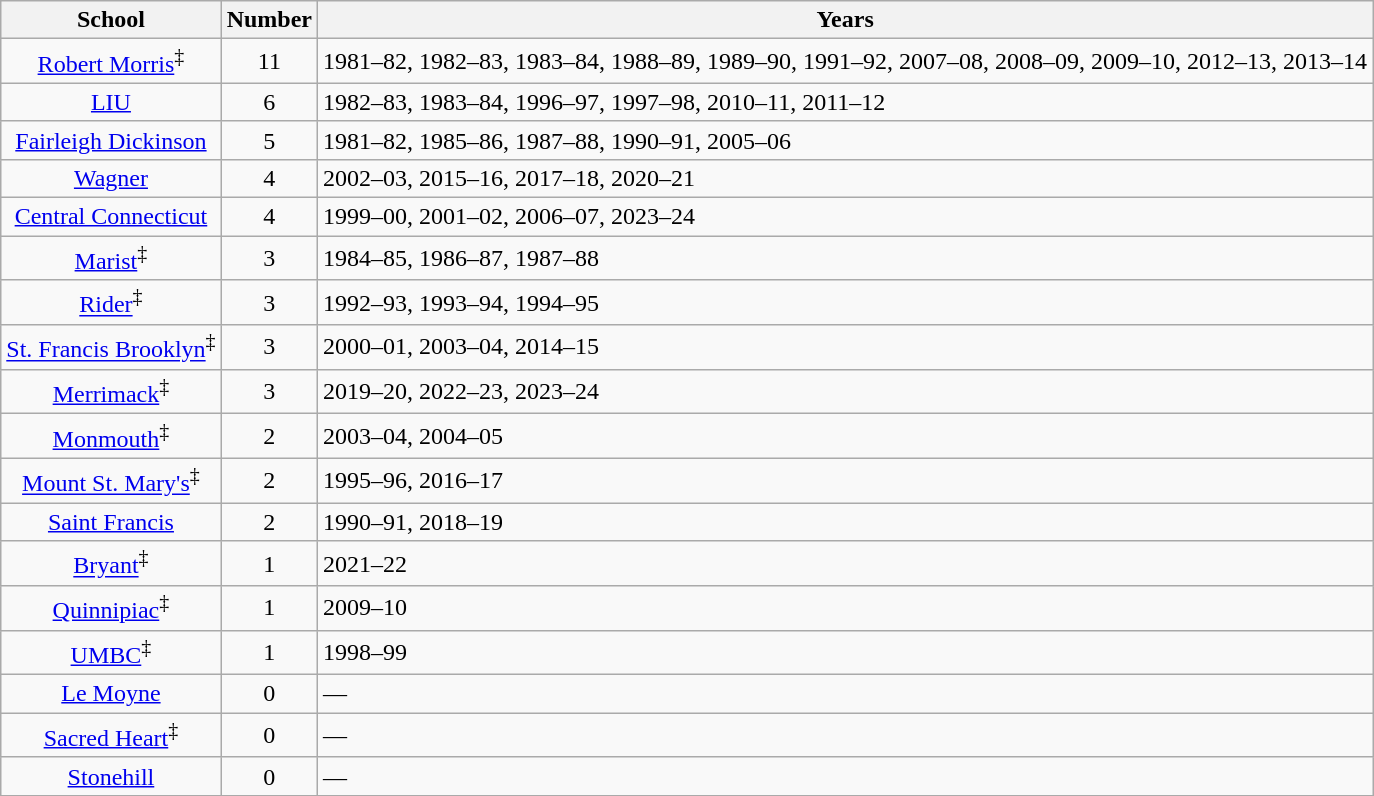<table class="wikitable sortable" style="text-align:center;">
<tr>
<th>School</th>
<th>Number</th>
<th class=unsortable>Years</th>
</tr>
<tr>
<td><a href='#'>Robert Morris</a><sup>‡</sup></td>
<td>11</td>
<td align=left>1981–82, 1982–83, 1983–84, 1988–89, 1989–90, 1991–92, 2007–08, 2008–09, 2009–10, 2012–13, 2013–14</td>
</tr>
<tr>
<td><a href='#'>LIU</a></td>
<td>6</td>
<td align=left>1982–83, 1983–84, 1996–97, 1997–98, 2010–11, 2011–12</td>
</tr>
<tr>
<td><a href='#'>Fairleigh Dickinson</a></td>
<td>5</td>
<td align=left>1981–82, 1985–86, 1987–88, 1990–91, 2005–06</td>
</tr>
<tr>
<td><a href='#'>Wagner</a></td>
<td>4</td>
<td align=left>2002–03, 2015–16, 2017–18, 2020–21</td>
</tr>
<tr>
<td><a href='#'>Central Connecticut</a></td>
<td>4</td>
<td align=left>1999–00, 2001–02, 2006–07, 2023–24</td>
</tr>
<tr>
<td><a href='#'>Marist</a><sup>‡</sup></td>
<td>3</td>
<td align=left>1984–85, 1986–87, 1987–88</td>
</tr>
<tr>
<td><a href='#'>Rider</a><sup>‡</sup></td>
<td>3</td>
<td align=left>1992–93, 1993–94, 1994–95</td>
</tr>
<tr>
<td style="white-space: nowrap;"><a href='#'>St. Francis Brooklyn</a><sup>‡</sup></td>
<td>3</td>
<td align=left>2000–01, 2003–04, 2014–15</td>
</tr>
<tr>
<td><a href='#'>Merrimack</a><sup>‡</sup></td>
<td>3</td>
<td align=left>2019–20, 2022–23, 2023–24</td>
</tr>
<tr>
<td><a href='#'>Monmouth</a><sup>‡</sup></td>
<td>2</td>
<td align=left>2003–04, 2004–05</td>
</tr>
<tr>
<td><a href='#'>Mount St. Mary's</a><sup>‡</sup></td>
<td>2</td>
<td align=left>1995–96, 2016–17</td>
</tr>
<tr>
<td><a href='#'>Saint Francis</a></td>
<td>2</td>
<td align=left>1990–91, 2018–19</td>
</tr>
<tr>
<td><a href='#'>Bryant</a><sup>‡</sup></td>
<td>1</td>
<td align=left>2021–22</td>
</tr>
<tr>
<td><a href='#'>Quinnipiac</a><sup>‡</sup></td>
<td>1</td>
<td align=left>2009–10</td>
</tr>
<tr>
<td><a href='#'>UMBC</a><sup>‡</sup></td>
<td>1</td>
<td align=left>1998–99</td>
</tr>
<tr>
<td><a href='#'>Le Moyne</a></td>
<td>0</td>
<td align=left>—</td>
</tr>
<tr>
<td><a href='#'>Sacred Heart</a><sup>‡</sup></td>
<td>0</td>
<td align=left>—</td>
</tr>
<tr>
<td><a href='#'>Stonehill</a></td>
<td>0</td>
<td align=left>—</td>
</tr>
</table>
